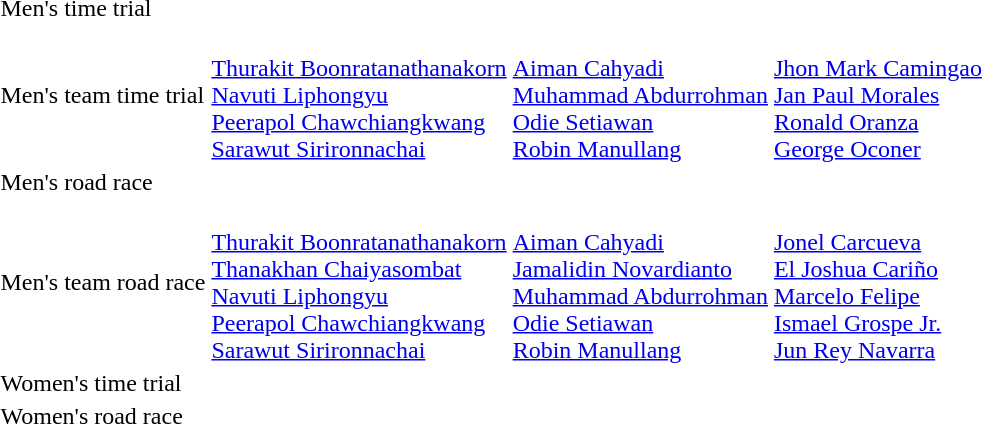<table>
<tr>
<td>Men's time trial</td>
<td></td>
<td nowrap=true></td>
<td></td>
</tr>
<tr>
<td>Men's team time trial</td>
<td nowrap=true><br><a href='#'>Thurakit Boonratanathanakorn</a><br><a href='#'>Navuti Liphongyu</a><br><a href='#'>Peerapol Chawchiangkwang</a><br><a href='#'>Sarawut Sirironnachai</a></td>
<td><br><a href='#'>Aiman Cahyadi</a><br><a href='#'>Muhammad Abdurrohman</a><br><a href='#'>Odie Setiawan</a><br><a href='#'>Robin Manullang</a></td>
<td nowrap=true><br><a href='#'>Jhon Mark Camingao</a><br><a href='#'>Jan Paul Morales</a><br><a href='#'>Ronald Oranza</a><br><a href='#'>George Oconer</a></td>
</tr>
<tr>
<td>Men's road race</td>
<td></td>
<td></td>
<td></td>
</tr>
<tr>
<td>Men's team road race</td>
<td><br><a href='#'>Thurakit Boonratanathanakorn</a><br><a href='#'>Thanakhan Chaiyasombat</a><br><a href='#'>Navuti Liphongyu</a><br><a href='#'>Peerapol Chawchiangkwang</a><br><a href='#'>Sarawut Sirironnachai</a></td>
<td><br><a href='#'>Aiman Cahyadi</a><br><a href='#'>Jamalidin Novardianto</a><br><a href='#'>Muhammad Abdurrohman</a><br><a href='#'>Odie Setiawan</a><br><a href='#'>Robin Manullang</a></td>
<td><br><a href='#'>Jonel Carcueva</a><br><a href='#'>El Joshua Cariño</a><br><a href='#'>Marcelo Felipe</a><br><a href='#'>Ismael Grospe Jr.</a><br><a href='#'>Jun Rey Navarra</a></td>
</tr>
<tr>
<td>Women's time trial</td>
<td></td>
<td></td>
<td></td>
</tr>
<tr>
<td>Women's road race</td>
<td></td>
<td></td>
<td></td>
</tr>
</table>
